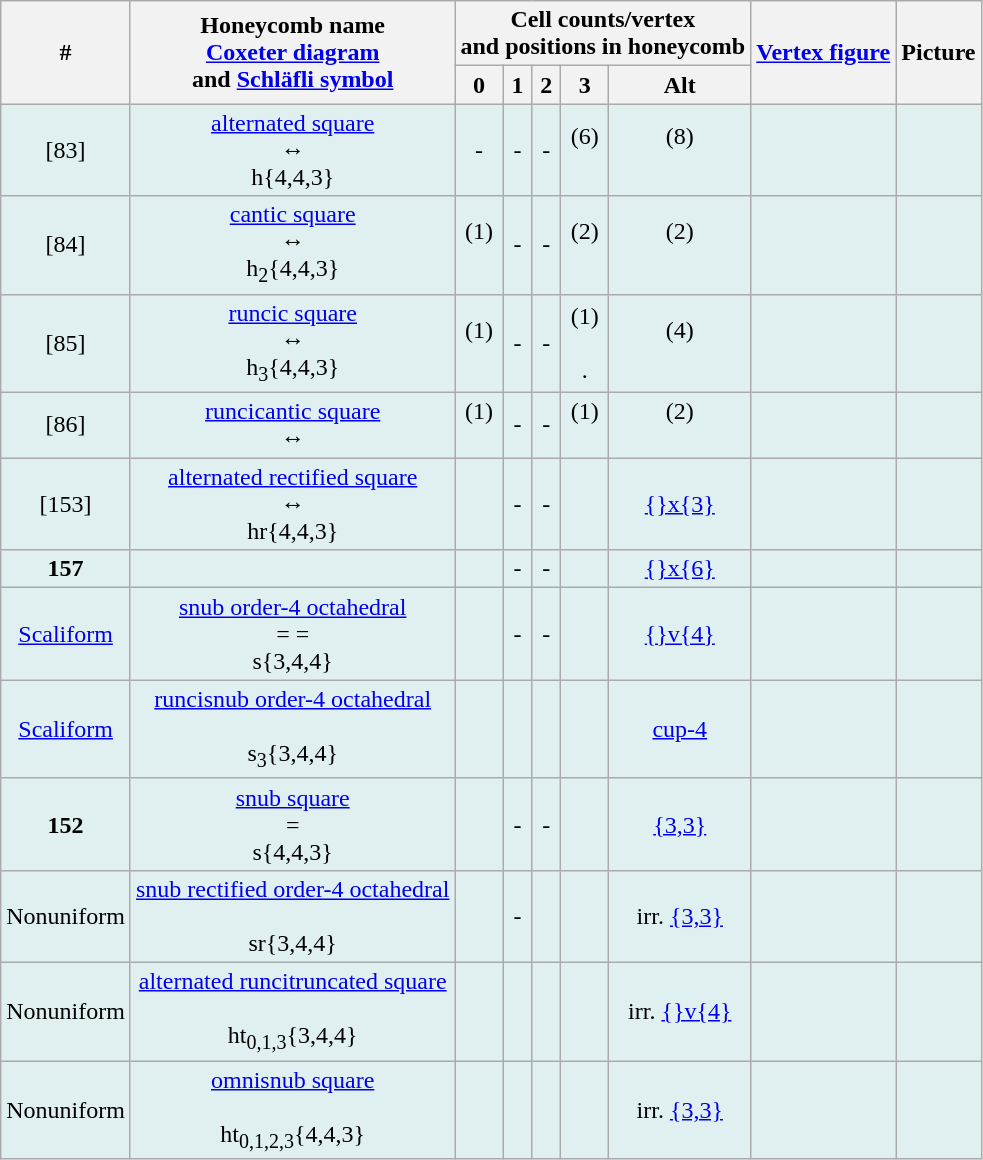<table class="wikitable">
<tr>
<th rowspan=2>#</th>
<th rowspan=2>Honeycomb name<br><a href='#'>Coxeter diagram</a><br>and <a href='#'>Schläfli symbol</a></th>
<th colspan=5>Cell counts/vertex<br>and positions in honeycomb</th>
<th rowspan=2><a href='#'>Vertex figure</a></th>
<th rowspan=2>Picture</th>
</tr>
<tr align=center>
<th>0<br></th>
<th>1<br></th>
<th>2<br></th>
<th>3<br></th>
<th>Alt</th>
</tr>
<tr align=center BGCOLOR="#e0f0f0">
<td>[83]</td>
<td><a href='#'>alternated square</a><br> ↔ <br>h{4,4,3}</td>
<td>-</td>
<td>-</td>
<td>-</td>
<td>(6)<br><br></td>
<td>(8)<br><br></td>
<td> </td>
<td></td>
</tr>
<tr align=center BGCOLOR="#e0f0f0">
<td>[84]</td>
<td><a href='#'>cantic square</a><br> ↔ <br>h<sub>2</sub>{4,4,3}</td>
<td>(1)<br><br></td>
<td>-</td>
<td>-</td>
<td>(2)<br><br></td>
<td>(2)<br><br></td>
<td></td>
<td></td>
</tr>
<tr align=center BGCOLOR="#e0f0f0">
<td>[85]</td>
<td><a href='#'>runcic square</a><br> ↔ <br>h<sub>3</sub>{4,4,3}</td>
<td>(1)<br><br></td>
<td>-</td>
<td>-</td>
<td>(1)<br><br>.</td>
<td>(4)<br><br></td>
<td></td>
<td></td>
</tr>
<tr align=center BGCOLOR="#e0f0f0">
<td>[86]</td>
<td><a href='#'>runcicantic square</a><br> ↔ </td>
<td>(1)<br><br></td>
<td>-</td>
<td>-</td>
<td>(1)<br><br></td>
<td>(2)<br><br></td>
<td></td>
<td></td>
</tr>
<tr align=center BGCOLOR="#e0f0f0">
<td>[153]</td>
<td><a href='#'>alternated rectified square</a><br> ↔ <br>hr{4,4,3}</td>
<td><br></td>
<td>-</td>
<td>-</td>
<td><br></td>
<td><a href='#'>{}x{3}</a></td>
<td></td>
<td></td>
</tr>
<tr align=center BGCOLOR="#e0f0f0">
<td><strong>157</strong></td>
<td></td>
<td><br></td>
<td>-</td>
<td>-</td>
<td><br></td>
<td><a href='#'>{}x{6}</a></td>
<td></td>
<td></td>
</tr>
<tr align=center BGCOLOR="#e0f0f0">
<td><a href='#'>Scaliform</a></td>
<td><a href='#'>snub order-4 octahedral</a><br> =  = <br>s{3,4,4}</td>
<td><br> </td>
<td>-</td>
<td>-</td>
<td><br> </td>
<td><a href='#'>{}v{4}</a></td>
<td></td>
<td></td>
</tr>
<tr align=center BGCOLOR="#e0f0f0">
<td><a href='#'>Scaliform</a></td>
<td><a href='#'>runcisnub order-4 octahedral</a><br><br>s<sub>3</sub>{3,4,4}</td>
<td><br> </td>
<td><br> </td>
<td><br> </td>
<td><br> </td>
<td><a href='#'>cup-4</a></td>
<td></td>
<td></td>
</tr>
<tr align=center BGCOLOR="#e0f0f0">
<td><strong>152</strong></td>
<td><a href='#'>snub square</a><br> = <br>s{4,4,3}</td>
<td><br></td>
<td>-</td>
<td>-</td>
<td><br></td>
<td><a href='#'>{3,3}</a></td>
<td></td>
<td></td>
</tr>
<tr align=center BGCOLOR="#e0f0f0">
<td>Nonuniform</td>
<td><a href='#'>snub rectified order-4 octahedral</a><br><br>sr{3,4,4}</td>
<td><br> </td>
<td>-</td>
<td><br> </td>
<td><br> </td>
<td>irr. <a href='#'>{3,3}</a></td>
<td></td>
<td></td>
</tr>
<tr align=center BGCOLOR="#e0f0f0">
<td>Nonuniform</td>
<td><a href='#'>alternated runcitruncated square</a><br><br>ht<sub>0,1,3</sub>{3,4,4}</td>
<td><br> </td>
<td><br> </td>
<td><br></td>
<td><br> </td>
<td>irr. <a href='#'>{}v{4}</a></td>
<td></td>
<td></td>
</tr>
<tr align=center BGCOLOR="#e0f0f0">
<td>Nonuniform</td>
<td><a href='#'>omnisnub square</a><br><br>ht<sub>0,1,2,3</sub>{4,4,3}</td>
<td><br></td>
<td><br></td>
<td><br></td>
<td><br></td>
<td>irr. <a href='#'>{3,3}</a></td>
<td></td>
<td></td>
</tr>
</table>
